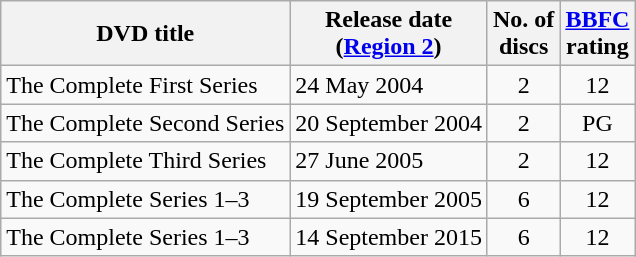<table class="wikitable">
<tr>
<th>DVD title</th>
<th>Release date<br>(<a href='#'>Region 2</a>)</th>
<th>No. of<br>discs</th>
<th><a href='#'>BBFC</a><br>rating</th>
</tr>
<tr>
<td>The Complete First Series</td>
<td>24 May 2004</td>
<td align="center">2</td>
<td align="center">12</td>
</tr>
<tr>
<td>The Complete Second Series</td>
<td>20 September 2004</td>
<td align="center">2</td>
<td align="center">PG</td>
</tr>
<tr>
<td>The Complete Third Series</td>
<td>27 June 2005</td>
<td align="center">2</td>
<td align="center">12</td>
</tr>
<tr>
<td>The Complete Series 1–3</td>
<td>19 September 2005</td>
<td align="center">6</td>
<td align="center">12</td>
</tr>
<tr>
<td>The Complete Series 1–3 </td>
<td>14 September 2015</td>
<td align="center">6</td>
<td align="center">12</td>
</tr>
</table>
